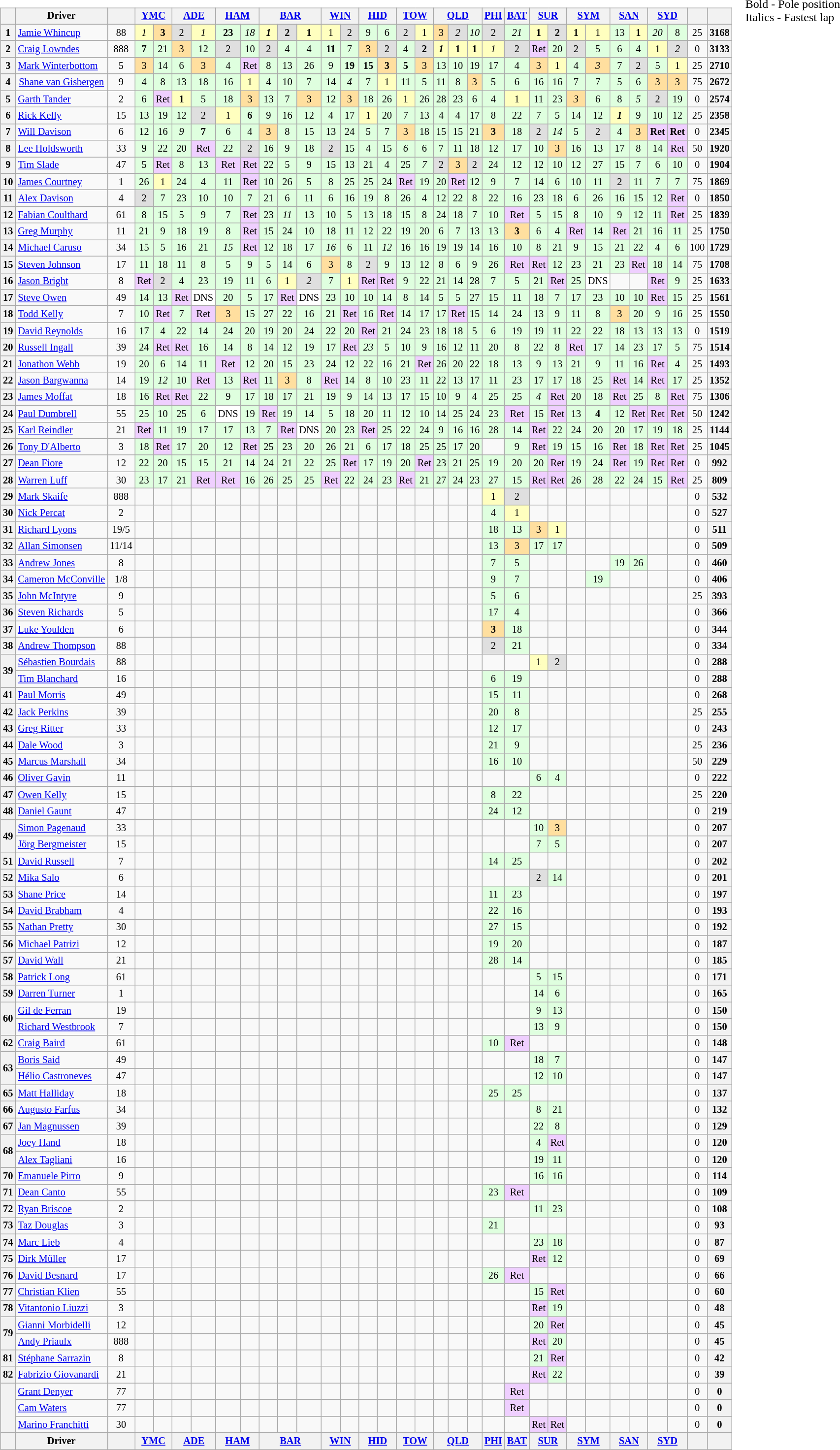<table>
<tr>
<td><br><table class="wikitable" style="font-size:85%; text-align:center">
<tr style="background:#f9f9f9; vertical-align:top;">
<th valign="middle"></th>
<th valign="middle">Driver</th>
<th valign="middle"></th>
<th colspan=2><a href='#'>YMC</a><br></th>
<th colspan=2><a href='#'>ADE</a><br></th>
<th colspan=2><a href='#'>HAM</a><br></th>
<th colspan=3><a href='#'>BAR</a><br></th>
<th colspan=2><a href='#'>WIN</a><br></th>
<th colspan=2><a href='#'>HID</a><br></th>
<th colspan=2><a href='#'>TOW</a><br></th>
<th colspan=3><a href='#'>QLD</a><br></th>
<th><a href='#'>PHI</a><br></th>
<th><a href='#'>BAT</a><br></th>
<th colspan=2><a href='#'>SUR</a><br></th>
<th colspan=2><a href='#'>SYM</a><br></th>
<th colspan=2><a href='#'>SAN</a><br></th>
<th colspan=2><a href='#'>SYD</a><br></th>
<th valign="middle"></th>
<th valign="middle"></th>
</tr>
<tr>
<th>1</th>
<td align=left> <a href='#'>Jamie Whincup</a></td>
<td>88</td>
<td style="background:#ffffbf;"><em>1</em></td>
<td style="background:#ffdf9f;"><strong>3</strong></td>
<td style="background:#dfdfdf;">2</td>
<td style="background:#ffffbf;"><em>1</em></td>
<td style="background:#dfffdf;"><strong>23</strong></td>
<td style="background:#dfffdf;"><em>18</em></td>
<td style="background:#ffffbf;"><strong><em>1</em></strong></td>
<td style="background:#dfdfdf;"><strong>2</strong></td>
<td style="background:#ffffbf;"><strong>1</strong></td>
<td style="background:#ffffbf;">1</td>
<td style="background:#dfdfdf;">2</td>
<td style="background:#dfffdf;">9</td>
<td style="background:#dfffdf;">6</td>
<td style="background:#dfdfdf;">2</td>
<td style="background:#ffffbf;">1</td>
<td style="background:#ffdf9f;">3</td>
<td style="background:#dfdfdf;"><em>2</em></td>
<td style="background:#dfffdf;"><em>10</em></td>
<td style="background:#dfdfdf;">2</td>
<td style="background:#dfffdf;"><em>21</em></td>
<td style="background:#ffffbf;"><strong>1</strong></td>
<td style="background:#dfdfdf;"><strong>2</strong></td>
<td style="background:#ffffbf;"><strong>1</strong></td>
<td style="background:#ffffbf;">1</td>
<td style="background:#dfffdf;">13</td>
<td style="background:#ffffbf;"><strong>1</strong></td>
<td style="background:#dfffdf;"><em>20</em></td>
<td style="background:#dfffdf;">8</td>
<td>25</td>
<th>3168</th>
</tr>
<tr>
<th>2</th>
<td align=left> <a href='#'>Craig Lowndes</a></td>
<td>888</td>
<td style="background:#dfffdf;"><strong>7</strong></td>
<td style="background:#dfffdf;">21</td>
<td style="background:#ffdf9f;">3</td>
<td style="background:#dfffdf;">12</td>
<td style="background:#dfdfdf;">2</td>
<td style="background:#dfffdf;">10</td>
<td style="background:#dfdfdf;">2</td>
<td style="background:#dfffdf;">4</td>
<td style="background:#dfffdf;">4</td>
<td style="background:#dfffdf;"><strong>11</strong></td>
<td style="background:#dfffdf;">7</td>
<td style="background:#ffdf9f;">3</td>
<td style="background:#dfdfdf;">2</td>
<td style="background:#dfffdf;">4</td>
<td style="background:#dfdfdf;"><strong>2</strong></td>
<td style="background:#ffffbf;"><strong><em>1</em></strong></td>
<td style="background:#ffffbf;"><strong>1</strong></td>
<td style="background:#ffffbf;"><strong>1</strong></td>
<td style="background:#ffffbf;"><em>1</em></td>
<td style="background:#dfdfdf;">2</td>
<td style="background:#efcfff;">Ret</td>
<td style="background:#dfffdf;">20</td>
<td style="background:#dfdfdf;">2</td>
<td style="background:#dfffdf;">5</td>
<td style="background:#dfffdf;">6</td>
<td style="background:#dfffdf;">4</td>
<td style="background:#ffffbf;">1</td>
<td style="background:#dfdfdf;"><em>2</em></td>
<td>0</td>
<th>3133</th>
</tr>
<tr>
<th>3</th>
<td align=left> <a href='#'>Mark Winterbottom</a></td>
<td>5</td>
<td style="background:#ffdf9f;">3</td>
<td style="background:#dfffdf;">14</td>
<td style="background:#dfffdf;">6</td>
<td style="background:#ffdf9f;">3</td>
<td style="background:#dfffdf;">4</td>
<td style="background:#efcfff;">Ret</td>
<td style="background:#dfffdf;">8</td>
<td style="background:#dfffdf;">13</td>
<td style="background:#dfffdf;">26</td>
<td style="background:#dfffdf;">9</td>
<td style="background:#dfffdf;"><strong>19</strong></td>
<td style="background:#dfffdf;"><strong>15</strong></td>
<td style="background:#ffdf9f;"><strong>3</strong></td>
<td style="background:#dfffdf;"><strong>5</strong></td>
<td style="background:#ffdf9f;">3</td>
<td style="background:#dfffdf;">13</td>
<td style="background:#dfffdf;">10</td>
<td style="background:#dfffdf;">19</td>
<td style="background:#dfffdf;">17</td>
<td style="background:#dfffdf;">4</td>
<td style="background:#ffdf9f;">3</td>
<td style="background:#ffffbf;">1</td>
<td style="background:#dfffdf;">4</td>
<td style="background:#ffdf9f;"><em>3</em></td>
<td style="background:#dfffdf;">7</td>
<td style="background:#dfdfdf;">2</td>
<td style="background:#dfffdf;">5</td>
<td style="background:#ffffbf;">1</td>
<td>25</td>
<th>2710</th>
</tr>
<tr>
<th>4</th>
<td style="white-space: nowrap; align=left"> <a href='#'>Shane van Gisbergen</a></td>
<td>9</td>
<td style="background:#dfffdf;">4</td>
<td style="background:#dfffdf;">8</td>
<td style="background:#dfffdf;">13</td>
<td style="background:#dfffdf;">18</td>
<td style="background:#dfffdf;">16</td>
<td style="background:#ffffbf;">1</td>
<td style="background:#dfffdf;">4</td>
<td style="background:#dfffdf;">10</td>
<td style="background:#dfffdf;">7</td>
<td style="background:#dfffdf;">14</td>
<td style="background:#dfffdf;"><em>4</em></td>
<td style="background:#dfffdf;">7</td>
<td style="background:#ffffbf;">1</td>
<td style="background:#dfffdf;">11</td>
<td style="background:#dfffdf;">5</td>
<td style="background:#dfffdf;">11</td>
<td style="background:#dfffdf;">8</td>
<td style="background:#ffdf9f;">3</td>
<td style="background:#dfffdf;">5</td>
<td style="background:#dfffdf;">6</td>
<td style="background:#dfffdf;">16</td>
<td style="background:#dfffdf;">16</td>
<td style="background:#dfffdf;">7</td>
<td style="background:#dfffdf;">7</td>
<td style="background:#dfffdf;">5</td>
<td style="background:#dfffdf;">6</td>
<td style="background:#ffdf9f;">3</td>
<td style="background:#ffdf9f;">3</td>
<td>75</td>
<th>2672</th>
</tr>
<tr>
<th>5</th>
<td align=left> <a href='#'>Garth Tander</a></td>
<td>2</td>
<td style="background:#dfffdf;">6</td>
<td style="background:#efcfff;">Ret</td>
<td style="background:#ffffbf;"><strong>1</strong></td>
<td style="background:#dfffdf;">5</td>
<td style="background:#dfffdf;">18</td>
<td style="background:#ffdf9f;">3</td>
<td style="background:#dfffdf;">13</td>
<td style="background:#dfffdf;">7</td>
<td style="background:#ffdf9f;">3</td>
<td style="background:#dfffdf;">12</td>
<td style="background:#ffdf9f;">3</td>
<td style="background:#dfffdf;">18</td>
<td style="background:#dfffdf;">26</td>
<td style="background:#ffffbf;">1</td>
<td style="background:#dfffdf;">26</td>
<td style="background:#dfffdf;">28</td>
<td style="background:#dfffdf;">23</td>
<td style="background:#dfffdf;">6</td>
<td style="background:#dfffdf;">4</td>
<td style="background:#ffffbf;">1</td>
<td style="background:#dfffdf;">11</td>
<td style="background:#dfffdf;">23</td>
<td style="background:#ffdf9f;"><em>3</em></td>
<td style="background:#dfffdf;">6</td>
<td style="background:#dfffdf;">8</td>
<td style="background:#dfffdf;"><em>5</em></td>
<td style="background:#dfdfdf;">2</td>
<td style="background:#dfffdf;">19</td>
<td>0</td>
<th>2574</th>
</tr>
<tr>
<th>6</th>
<td align=left> <a href='#'>Rick Kelly</a></td>
<td>15</td>
<td style="background:#dfffdf;">13</td>
<td style="background:#dfffdf;">19</td>
<td style="background:#dfffdf;">12</td>
<td style="background:#dfdfdf;">2</td>
<td style="background:#ffffbf;">1</td>
<td style="background:#dfffdf;"><strong>6</strong></td>
<td style="background:#dfffdf;">9</td>
<td style="background:#dfffdf;">16</td>
<td style="background:#dfffdf;">12</td>
<td style="background:#dfffdf;">4</td>
<td style="background:#dfffdf;">17</td>
<td style="background:#ffffbf;">1</td>
<td style="background:#dfffdf;">20</td>
<td style="background:#dfffdf;">7</td>
<td style="background:#dfffdf;">13</td>
<td style="background:#dfffdf;">4</td>
<td style="background:#dfffdf;">4</td>
<td style="background:#dfffdf;">17</td>
<td style="background:#dfffdf;">8</td>
<td style="background:#dfffdf;">22</td>
<td style="background:#dfffdf;">7</td>
<td style="background:#dfffdf;">5</td>
<td style="background:#dfffdf;">14</td>
<td style="background:#dfffdf;">12</td>
<td style="background:#ffffbf;"><strong><em>1</em></strong></td>
<td style="background:#dfffdf;">9</td>
<td style="background:#dfffdf;">10</td>
<td style="background:#dfffdf;">12</td>
<td>25</td>
<th>2358</th>
</tr>
<tr>
<th>7</th>
<td align=left> <a href='#'>Will Davison</a></td>
<td>6</td>
<td style="background:#dfffdf;">12</td>
<td style="background:#dfffdf;">16</td>
<td style="background:#dfffdf;"><em>9</em></td>
<td style="background:#dfffdf;"><strong>7</strong></td>
<td style="background:#dfffdf;">6</td>
<td style="background:#dfffdf;">4</td>
<td style="background:#ffdf9f;">3</td>
<td style="background:#dfffdf;">8</td>
<td style="background:#dfffdf;">15</td>
<td style="background:#dfffdf;">13</td>
<td style="background:#dfffdf;">24</td>
<td style="background:#dfffdf;">5</td>
<td style="background:#dfffdf;">7</td>
<td style="background:#ffdf9f;">3</td>
<td style="background:#dfffdf;">18</td>
<td style="background:#dfffdf;">15</td>
<td style="background:#dfffdf;">15</td>
<td style="background:#dfffdf;">21</td>
<td style="background:#ffdf9f;"><strong>3</strong></td>
<td style="background:#dfffdf;">18</td>
<td style="background:#dfdfdf;">2</td>
<td style="background:#dfffdf;"><em>14</em></td>
<td style="background:#dfffdf;">5</td>
<td style="background:#dfdfdf;">2</td>
<td style="background:#dfffdf;">4</td>
<td style="background:#ffdf9f;">3</td>
<td style="background:#efcfff;"><strong>Ret</strong></td>
<td style="background:#efcfff;"><strong>Ret</strong></td>
<td>0</td>
<th>2345</th>
</tr>
<tr>
<th>8</th>
<td align=left> <a href='#'>Lee Holdsworth</a></td>
<td>33</td>
<td style="background:#dfffdf;">9</td>
<td style="background:#dfffdf;">22</td>
<td style="background:#dfffdf;">20</td>
<td style="background:#efcfff;">Ret</td>
<td style="background:#dfffdf;">22</td>
<td style="background:#dfdfdf;">2</td>
<td style="background:#dfffdf;">16</td>
<td style="background:#dfffdf;">9</td>
<td style="background:#dfffdf;">18</td>
<td style="background:#dfdfdf;">2</td>
<td style="background:#dfffdf;">15</td>
<td style="background:#dfffdf;">4</td>
<td style="background:#dfffdf;">15</td>
<td style="background:#dfffdf;"><em>6</em></td>
<td style="background:#dfffdf;">6</td>
<td style="background:#dfffdf;">7</td>
<td style="background:#dfffdf;">11</td>
<td style="background:#dfffdf;">18</td>
<td style="background:#dfffdf;">12</td>
<td style="background:#dfffdf;">17</td>
<td style="background:#dfffdf;">10</td>
<td style="background:#ffdf9f;">3</td>
<td style="background:#dfffdf;">16</td>
<td style="background:#dfffdf;">13</td>
<td style="background:#dfffdf;">17</td>
<td style="background:#dfffdf;">8</td>
<td style="background:#dfffdf;">14</td>
<td style="background:#efcfff;">Ret</td>
<td>50</td>
<th>1920</th>
</tr>
<tr>
<th>9</th>
<td align=left> <a href='#'>Tim Slade</a></td>
<td>47</td>
<td style="background:#dfffdf;">5</td>
<td style="background:#efcfff;">Ret</td>
<td style="background:#dfffdf;">8</td>
<td style="background:#dfffdf;">13</td>
<td style="background:#efcfff;">Ret</td>
<td style="background:#efcfff;">Ret</td>
<td style="background:#dfffdf;">22</td>
<td style="background:#dfffdf;">5</td>
<td style="background:#dfffdf;">9</td>
<td style="background:#dfffdf;">15</td>
<td style="background:#dfffdf;">13</td>
<td style="background:#dfffdf;">21</td>
<td style="background:#dfffdf;">4</td>
<td style="background:#dfffdf;">25</td>
<td style="background:#dfffdf;"><em>7</em></td>
<td style="background:#dfdfdf;">2</td>
<td style="background:#ffdf9f;">3</td>
<td style="background:#dfdfdf;">2</td>
<td style="background:#dfffdf;">24</td>
<td style="background:#dfffdf;">12</td>
<td style="background:#dfffdf;">12</td>
<td style="background:#dfffdf;">10</td>
<td style="background:#dfffdf;">12</td>
<td style="background:#dfffdf;">27</td>
<td style="background:#dfffdf;">15</td>
<td style="background:#dfffdf;">7</td>
<td style="background:#dfffdf;">6</td>
<td style="background:#dfffdf;">10</td>
<td>0</td>
<th>1904</th>
</tr>
<tr>
<th>10</th>
<td align=left> <a href='#'>James Courtney</a></td>
<td>1</td>
<td style="background:#dfffdf;">26</td>
<td style="background:#ffffbf;">1</td>
<td style="background:#dfffdf;">24</td>
<td style="background:#dfffdf;">4</td>
<td style="background:#dfffdf;">11</td>
<td style="background:#efcfff;">Ret</td>
<td style="background:#dfffdf;">10</td>
<td style="background:#dfffdf;">26</td>
<td style="background:#dfffdf;">5</td>
<td style="background:#dfffdf;">8</td>
<td style="background:#dfffdf;">25</td>
<td style="background:#dfffdf;">25</td>
<td style="background:#dfffdf;">24</td>
<td style="background:#efcfff;">Ret</td>
<td style="background:#dfffdf;">19</td>
<td style="background:#dfffdf;">20</td>
<td style="background:#efcfff;">Ret</td>
<td style="background:#dfffdf;">12</td>
<td style="background:#dfffdf;">9</td>
<td style="background:#dfffdf;">7</td>
<td style="background:#dfffdf;">14</td>
<td style="background:#dfffdf;">6</td>
<td style="background:#dfffdf;">10</td>
<td style="background:#dfffdf;">11</td>
<td style="background:#dfdfdf;">2</td>
<td style="background:#dfffdf;">11</td>
<td style="background:#dfffdf;">7</td>
<td style="background:#dfffdf;">7</td>
<td>75</td>
<th>1869</th>
</tr>
<tr>
<th>11</th>
<td align=left> <a href='#'>Alex Davison</a></td>
<td>4</td>
<td style="background:#dfdfdf;">2</td>
<td style="background:#dfffdf;">7</td>
<td style="background:#dfffdf;">23</td>
<td style="background:#dfffdf;">10</td>
<td style="background:#dfffdf;">10</td>
<td style="background:#dfffdf;">7</td>
<td style="background:#dfffdf;">21</td>
<td style="background:#dfffdf;">6</td>
<td style="background:#dfffdf;">11</td>
<td style="background:#dfffdf;">6</td>
<td style="background:#dfffdf;">16</td>
<td style="background:#dfffdf;">19</td>
<td style="background:#dfffdf;">8</td>
<td style="background:#dfffdf;">26</td>
<td style="background:#dfffdf;">4</td>
<td style="background:#dfffdf;">12</td>
<td style="background:#dfffdf;">22</td>
<td style="background:#dfffdf;">8</td>
<td style="background:#dfffdf;">22</td>
<td style="background:#dfffdf;">16</td>
<td style="background:#dfffdf;">23</td>
<td style="background:#dfffdf;">18</td>
<td style="background:#dfffdf;">6</td>
<td style="background:#dfffdf;">26</td>
<td style="background:#dfffdf;">16</td>
<td style="background:#dfffdf;">15</td>
<td style="background:#dfffdf;">12</td>
<td style="background:#efcfff;">Ret</td>
<td>0</td>
<th>1850</th>
</tr>
<tr>
<th>12</th>
<td align=left> <a href='#'>Fabian Coulthard</a></td>
<td>61</td>
<td style="background:#dfffdf;">8</td>
<td style="background:#dfffdf;">15</td>
<td style="background:#dfffdf;">5</td>
<td style="background:#dfffdf;">9</td>
<td style="background:#dfffdf;">7</td>
<td style="background:#efcfff;">Ret</td>
<td style="background:#dfffdf;">23</td>
<td style="background:#dfffdf;"><em>11</em></td>
<td style="background:#dfffdf;">13</td>
<td style="background:#dfffdf;">10</td>
<td style="background:#dfffdf;">5</td>
<td style="background:#dfffdf;">13</td>
<td style="background:#dfffdf;">18</td>
<td style="background:#dfffdf;">15</td>
<td style="background:#dfffdf;">8</td>
<td style="background:#dfffdf;">24</td>
<td style="background:#dfffdf;">18</td>
<td style="background:#dfffdf;">7</td>
<td style="background:#dfffdf;">10</td>
<td style="background:#efcfff;">Ret</td>
<td style="background:#dfffdf;">5</td>
<td style="background:#dfffdf;">15</td>
<td style="background:#dfffdf;">8</td>
<td style="background:#dfffdf;">10</td>
<td style="background:#dfffdf;">9</td>
<td style="background:#dfffdf;">12</td>
<td style="background:#dfffdf;">11</td>
<td style="background:#efcfff;">Ret</td>
<td>25</td>
<th>1839</th>
</tr>
<tr>
<th>13</th>
<td align=left> <a href='#'>Greg Murphy</a></td>
<td>11</td>
<td style="background:#dfffdf;">21</td>
<td style="background:#dfffdf;">9</td>
<td style="background:#dfffdf;">18</td>
<td style="background:#dfffdf;">19</td>
<td style="background:#dfffdf;">8</td>
<td style="background:#efcfff;">Ret</td>
<td style="background:#dfffdf;">15</td>
<td style="background:#dfffdf;">24</td>
<td style="background:#dfffdf;">10</td>
<td style="background:#dfffdf;">18</td>
<td style="background:#dfffdf;">11</td>
<td style="background:#dfffdf;">12</td>
<td style="background:#dfffdf;">22</td>
<td style="background:#dfffdf;">19</td>
<td style="background:#dfffdf;">20</td>
<td style="background:#dfffdf;">6</td>
<td style="background:#dfffdf;">7</td>
<td style="background:#dfffdf;">13</td>
<td style="background:#dfffdf;">13</td>
<td style="background:#ffdf9f;"><strong>3</strong></td>
<td style="background:#dfffdf;">6</td>
<td style="background:#dfffdf;">4</td>
<td style="background:#efcfff;">Ret</td>
<td style="background:#dfffdf;">14</td>
<td style="background:#efcfff;">Ret</td>
<td style="background:#dfffdf;">21</td>
<td style="background:#dfffdf;">16</td>
<td style="background:#dfffdf;">11</td>
<td>25</td>
<th>1750</th>
</tr>
<tr>
<th>14</th>
<td align=left> <a href='#'>Michael Caruso</a></td>
<td>34</td>
<td style="background:#dfffdf;">15</td>
<td style="background:#dfffdf;">5</td>
<td style="background:#dfffdf;">16</td>
<td style="background:#dfffdf;">21</td>
<td style="background:#dfffdf;"><em>15</em></td>
<td style="background:#efcfff;">Ret</td>
<td style="background:#dfffdf;">12</td>
<td style="background:#dfffdf;">18</td>
<td style="background:#dfffdf;">17</td>
<td style="background:#dfffdf;"><em>16</em></td>
<td style="background:#dfffdf;">6</td>
<td style="background:#dfffdf;">11</td>
<td style="background:#dfffdf;"><em>12</em></td>
<td style="background:#dfffdf;">16</td>
<td style="background:#dfffdf;">16</td>
<td style="background:#dfffdf;">19</td>
<td style="background:#dfffdf;">19</td>
<td style="background:#dfffdf;">14</td>
<td style="background:#dfffdf;">16</td>
<td style="background:#dfffdf;">10</td>
<td style="background:#dfffdf;">8</td>
<td style="background:#dfffdf;">21</td>
<td style="background:#dfffdf;">9</td>
<td style="background:#dfffdf;">15</td>
<td style="background:#dfffdf;">21</td>
<td style="background:#dfffdf;">22</td>
<td style="background:#dfffdf;">4</td>
<td style="background:#dfffdf;">6</td>
<td>100</td>
<th>1729</th>
</tr>
<tr>
<th>15</th>
<td align=left> <a href='#'>Steven Johnson</a></td>
<td>17</td>
<td style="background:#dfffdf;">11</td>
<td style="background:#dfffdf;">18</td>
<td style="background:#dfffdf;">11</td>
<td style="background:#dfffdf;">8</td>
<td style="background:#dfffdf;">5</td>
<td style="background:#dfffdf;">9</td>
<td style="background:#dfffdf;">5</td>
<td style="background:#dfffdf;">14</td>
<td style="background:#dfffdf;">6</td>
<td style="background:#ffdf9f;">3</td>
<td style="background:#dfffdf;">8</td>
<td style="background:#dfdfdf;">2</td>
<td style="background:#dfffdf;">9</td>
<td style="background:#dfffdf;">13</td>
<td style="background:#dfffdf;">12</td>
<td style="background:#dfffdf;">8</td>
<td style="background:#dfffdf;">6</td>
<td style="background:#dfffdf;">9</td>
<td style="background:#dfffdf;">26</td>
<td style="background:#efcfff;">Ret</td>
<td style="background:#efcfff;">Ret</td>
<td style="background:#dfffdf;">12</td>
<td style="background:#dfffdf;">23</td>
<td style="background:#dfffdf;">21</td>
<td style="background:#dfffdf;">23</td>
<td style="background:#efcfff;">Ret</td>
<td style="background:#dfffdf;">18</td>
<td style="background:#dfffdf;">14</td>
<td>75</td>
<th>1708</th>
</tr>
<tr>
<th>16</th>
<td align=left> <a href='#'>Jason Bright</a></td>
<td>8</td>
<td style="background:#efcfff;">Ret</td>
<td style="background:#dfdfdf;">2</td>
<td style="background:#dfffdf;">4</td>
<td style="background:#dfffdf;">23</td>
<td style="background:#dfffdf;">19</td>
<td style="background:#dfffdf;">11</td>
<td style="background:#dfffdf;">6</td>
<td style="background:#ffffbf;">1</td>
<td style="background:#dfdfdf;"><em>2</em></td>
<td style="background:#dfffdf;">7</td>
<td style="background:#ffffbf;">1</td>
<td style="background:#efcfff;">Ret</td>
<td style="background:#efcfff;">Ret</td>
<td style="background:#dfffdf;">9</td>
<td style="background:#dfffdf;">22</td>
<td style="background:#dfffdf;">21</td>
<td style="background:#dfffdf;">14</td>
<td style="background:#dfffdf;">28</td>
<td style="background:#dfffdf;">7</td>
<td style="background:#dfffdf;">5</td>
<td style="background:#dfffdf;">21</td>
<td style="background:#efcfff;">Ret</td>
<td style="background:#dfffdf;">25</td>
<td style="background:#fff;">DNS</td>
<td></td>
<td></td>
<td style="background:#efcfff;">Ret</td>
<td style="background:#dfffdf;">9</td>
<td>25</td>
<th>1633</th>
</tr>
<tr>
<th>17</th>
<td align=left> <a href='#'>Steve Owen</a></td>
<td>49</td>
<td style="background:#dfffdf;">14</td>
<td style="background:#dfffdf;">13</td>
<td style="background:#efcfff;">Ret</td>
<td style="background:#fff;">DNS</td>
<td style="background:#dfffdf;">20</td>
<td style="background:#dfffdf;">5</td>
<td style="background:#dfffdf;">17</td>
<td style="background:#efcfff;">Ret</td>
<td style="background:#fff;">DNS</td>
<td style="background:#dfffdf;">23</td>
<td style="background:#dfffdf;">10</td>
<td style="background:#dfffdf;">10</td>
<td style="background:#dfffdf;">14</td>
<td style="background:#dfffdf;">8</td>
<td style="background:#dfffdf;">14</td>
<td style="background:#dfffdf;">5</td>
<td style="background:#dfffdf;">5</td>
<td style="background:#dfffdf;">27</td>
<td style="background:#dfffdf;">15</td>
<td style="background:#dfffdf;">11</td>
<td style="background:#dfffdf;">18</td>
<td style="background:#dfffdf;">7</td>
<td style="background:#dfffdf;">17</td>
<td style="background:#dfffdf;">23</td>
<td style="background:#dfffdf;">10</td>
<td style="background:#dfffdf;">10</td>
<td style="background:#efcfff;">Ret</td>
<td style="background:#dfffdf;">15</td>
<td>25</td>
<th>1561</th>
</tr>
<tr>
<th>18</th>
<td align=left> <a href='#'>Todd Kelly</a></td>
<td>7</td>
<td style="background:#dfffdf;">10</td>
<td style="background:#efcfff;">Ret</td>
<td style="background:#dfffdf;">7</td>
<td style="background:#efcfff;">Ret</td>
<td style="background:#ffdf9f;">3</td>
<td style="background:#dfffdf;">15</td>
<td style="background:#dfffdf;">27</td>
<td style="background:#dfffdf;">22</td>
<td style="background:#dfffdf;">16</td>
<td style="background:#dfffdf;">21</td>
<td style="background:#efcfff;">Ret</td>
<td style="background:#dfffdf;">16</td>
<td style="background:#efcfff;">Ret</td>
<td style="background:#dfffdf;">14</td>
<td style="background:#dfffdf;">17</td>
<td style="background:#dfffdf;">17</td>
<td style="background:#efcfff;">Ret</td>
<td style="background:#dfffdf;">15</td>
<td style="background:#dfffdf;">14</td>
<td style="background:#dfffdf;">24</td>
<td style="background:#dfffdf;">13</td>
<td style="background:#dfffdf;">9</td>
<td style="background:#dfffdf;">11</td>
<td style="background:#dfffdf;">8</td>
<td style="background:#ffdf9f;">3</td>
<td style="background:#dfffdf;">20</td>
<td style="background:#dfffdf;">9</td>
<td style="background:#dfffdf;">16</td>
<td>25</td>
<th>1550</th>
</tr>
<tr>
<th>19</th>
<td align=left> <a href='#'>David Reynolds</a></td>
<td>16</td>
<td style="background:#dfffdf;">17</td>
<td style="background:#dfffdf;">4</td>
<td style="background:#dfffdf;">22</td>
<td style="background:#dfffdf;">14</td>
<td style="background:#dfffdf;">24</td>
<td style="background:#dfffdf;">20</td>
<td style="background:#dfffdf;">19</td>
<td style="background:#dfffdf;">20</td>
<td style="background:#dfffdf;">24</td>
<td style="background:#dfffdf;">22</td>
<td style="background:#dfffdf;">20</td>
<td style="background:#efcfff;">Ret</td>
<td style="background:#dfffdf;">21</td>
<td style="background:#dfffdf;">24</td>
<td style="background:#dfffdf;">23</td>
<td style="background:#dfffdf;">18</td>
<td style="background:#dfffdf;">18</td>
<td style="background:#dfffdf;">5</td>
<td style="background:#dfffdf;">6</td>
<td style="background:#dfffdf;">19</td>
<td style="background:#dfffdf;">19</td>
<td style="background:#dfffdf;">11</td>
<td style="background:#dfffdf;">22</td>
<td style="background:#dfffdf;">22</td>
<td style="background:#dfffdf;">18</td>
<td style="background:#dfffdf;">13</td>
<td style="background:#dfffdf;">13</td>
<td style="background:#dfffdf;">13</td>
<td>0</td>
<th>1519</th>
</tr>
<tr>
<th>20</th>
<td align=left> <a href='#'>Russell Ingall</a></td>
<td>39</td>
<td style="background:#dfffdf;">24</td>
<td style="background:#efcfff;">Ret</td>
<td style="background:#efcfff;">Ret</td>
<td style="background:#dfffdf;">16</td>
<td style="background:#dfffdf;">14</td>
<td style="background:#dfffdf;">8</td>
<td style="background:#dfffdf;">14</td>
<td style="background:#dfffdf;">12</td>
<td style="background:#dfffdf;">19</td>
<td style="background:#dfffdf;">17</td>
<td style="background:#efcfff;">Ret</td>
<td style="background:#dfffdf;"><em>23</em></td>
<td style="background:#dfffdf;">5</td>
<td style="background:#dfffdf;">10</td>
<td style="background:#dfffdf;">9</td>
<td style="background:#dfffdf;">16</td>
<td style="background:#dfffdf;">12</td>
<td style="background:#dfffdf;">11</td>
<td style="background:#dfffdf;">20</td>
<td style="background:#dfffdf;">8</td>
<td style="background:#dfffdf;">22</td>
<td style="background:#dfffdf;">8</td>
<td style="background:#efcfff;">Ret</td>
<td style="background:#dfffdf;">17</td>
<td style="background:#dfffdf;">14</td>
<td style="background:#dfffdf;">23</td>
<td style="background:#dfffdf;">17</td>
<td style="background:#dfffdf;">5</td>
<td>75</td>
<th>1514</th>
</tr>
<tr>
<th>21</th>
<td align=left> <a href='#'>Jonathon Webb</a></td>
<td>19</td>
<td style="background:#dfffdf;">20</td>
<td style="background:#dfffdf;">6</td>
<td style="background:#dfffdf;">14</td>
<td style="background:#dfffdf;">11</td>
<td style="background:#efcfff;">Ret</td>
<td style="background:#dfffdf;">12</td>
<td style="background:#dfffdf;">20</td>
<td style="background:#dfffdf;">15</td>
<td style="background:#dfffdf;">23</td>
<td style="background:#dfffdf;">24</td>
<td style="background:#dfffdf;">12</td>
<td style="background:#dfffdf;">22</td>
<td style="background:#dfffdf;">16</td>
<td style="background:#dfffdf;">21</td>
<td style="background:#efcfff;">Ret</td>
<td style="background:#dfffdf;">26</td>
<td style="background:#dfffdf;">20</td>
<td style="background:#dfffdf;">22</td>
<td style="background:#dfffdf;">18</td>
<td style="background:#dfffdf;">13</td>
<td style="background:#dfffdf;">9</td>
<td style="background:#dfffdf;">13</td>
<td style="background:#dfffdf;">21</td>
<td style="background:#dfffdf;">9</td>
<td style="background:#dfffdf;">11</td>
<td style="background:#dfffdf;">16</td>
<td style="background:#efcfff;">Ret</td>
<td style="background:#dfffdf;">4</td>
<td>25</td>
<th>1493</th>
</tr>
<tr>
<th>22</th>
<td align=left> <a href='#'>Jason Bargwanna</a></td>
<td>14</td>
<td style="background:#dfffdf;">19</td>
<td style="background:#dfffdf;"><em>12</em></td>
<td style="background:#dfffdf;">10</td>
<td style="background:#efcfff;">Ret</td>
<td style="background:#dfffdf;">13</td>
<td style="background:#efcfff;">Ret</td>
<td style="background:#dfffdf;">11</td>
<td style="background:#ffdf9f;">3</td>
<td style="background:#dfffdf;">8</td>
<td style="background:#efcfff;">Ret</td>
<td style="background:#dfffdf;">14</td>
<td style="background:#dfffdf;">8</td>
<td style="background:#dfffdf;">10</td>
<td style="background:#dfffdf;">23</td>
<td style="background:#dfffdf;">11</td>
<td style="background:#dfffdf;">22</td>
<td style="background:#dfffdf;">13</td>
<td style="background:#dfffdf;">17</td>
<td style="background:#dfffdf;">11</td>
<td style="background:#dfffdf;">23</td>
<td style="background:#dfffdf;">17</td>
<td style="background:#dfffdf;">17</td>
<td style="background:#dfffdf;">18</td>
<td style="background:#dfffdf;">25</td>
<td style="background:#efcfff;">Ret</td>
<td style="background:#dfffdf;">14</td>
<td style="background:#efcfff;">Ret</td>
<td style="background:#dfffdf;">17</td>
<td>25</td>
<th>1352</th>
</tr>
<tr>
<th>23</th>
<td align=left> <a href='#'>James Moffat</a></td>
<td>18</td>
<td style="background:#dfffdf;">16</td>
<td style="background:#efcfff;">Ret</td>
<td style="background:#efcfff;">Ret</td>
<td style="background:#dfffdf;">22</td>
<td style="background:#dfffdf;">9</td>
<td style="background:#dfffdf;">17</td>
<td style="background:#dfffdf;">18</td>
<td style="background:#dfffdf;">17</td>
<td style="background:#dfffdf;">21</td>
<td style="background:#dfffdf;">19</td>
<td style="background:#dfffdf;">9</td>
<td style="background:#dfffdf;">14</td>
<td style="background:#dfffdf;">13</td>
<td style="background:#dfffdf;">17</td>
<td style="background:#dfffdf;">15</td>
<td style="background:#dfffdf;">10</td>
<td style="background:#dfffdf;">9</td>
<td style="background:#dfffdf;">4</td>
<td style="background:#dfffdf;">25</td>
<td style="background:#dfffdf;">25</td>
<td style="background:#dfffdf;"><em>4</em></td>
<td style="background:#efcfff;">Ret</td>
<td style="background:#dfffdf;">20</td>
<td style="background:#dfffdf;">18</td>
<td style="background:#efcfff;">Ret</td>
<td style="background:#dfffdf;">25</td>
<td style="background:#dfffdf;">8</td>
<td style="background:#efcfff;">Ret</td>
<td>75</td>
<th>1306</th>
</tr>
<tr>
<th>24</th>
<td align=left> <a href='#'>Paul Dumbrell</a></td>
<td>55</td>
<td style="background:#dfffdf;">25</td>
<td style="background:#dfffdf;">10</td>
<td style="background:#dfffdf;">25</td>
<td style="background:#dfffdf;">6</td>
<td style="background:#fff;">DNS</td>
<td style="background:#dfffdf;">19</td>
<td style="background:#efcfff;">Ret</td>
<td style="background:#dfffdf;">19</td>
<td style="background:#dfffdf;">14</td>
<td style="background:#dfffdf;">5</td>
<td style="background:#dfffdf;">18</td>
<td style="background:#dfffdf;">20</td>
<td style="background:#dfffdf;">11</td>
<td style="background:#dfffdf;">12</td>
<td style="background:#dfffdf;">10</td>
<td style="background:#dfffdf;">14</td>
<td style="background:#dfffdf;">25</td>
<td style="background:#dfffdf;">24</td>
<td style="background:#dfffdf;">23</td>
<td style="background:#efcfff;">Ret</td>
<td style="background:#dfffdf;">15</td>
<td style="background:#efcfff;">Ret</td>
<td style="background:#dfffdf;">13</td>
<td style="background:#dfffdf;"><strong>4</strong></td>
<td style="background:#dfffdf;">12</td>
<td style="background:#efcfff;">Ret</td>
<td style="background:#efcfff;">Ret</td>
<td style="background:#efcfff;">Ret</td>
<td>50</td>
<th>1242</th>
</tr>
<tr>
<th>25</th>
<td align=left> <a href='#'>Karl Reindler</a></td>
<td>21</td>
<td style="background:#efcfff;">Ret</td>
<td style="background:#dfffdf;">11</td>
<td style="background:#dfffdf;">19</td>
<td style="background:#dfffdf;">17</td>
<td style="background:#dfffdf;">17</td>
<td style="background:#dfffdf;">13</td>
<td style="background:#dfffdf;">7</td>
<td style="background:#efcfff;">Ret</td>
<td style="background:#fff;">DNS</td>
<td style="background:#dfffdf;">20</td>
<td style="background:#dfffdf;">23</td>
<td style="background:#efcfff;">Ret</td>
<td style="background:#dfffdf;">25</td>
<td style="background:#dfffdf;">22</td>
<td style="background:#dfffdf;">24</td>
<td style="background:#dfffdf;">9</td>
<td style="background:#dfffdf;">16</td>
<td style="background:#dfffdf;">16</td>
<td style="background:#dfffdf;">28</td>
<td style="background:#dfffdf;">14</td>
<td style="background:#efcfff;">Ret</td>
<td style="background:#dfffdf;">22</td>
<td style="background:#dfffdf;">24</td>
<td style="background:#dfffdf;">20</td>
<td style="background:#dfffdf;">20</td>
<td style="background:#dfffdf;">17</td>
<td style="background:#dfffdf;">19</td>
<td style="background:#dfffdf;">18</td>
<td>25</td>
<th>1144</th>
</tr>
<tr>
<th>26</th>
<td align=left> <a href='#'>Tony D'Alberto</a></td>
<td>3</td>
<td style="background:#dfffdf;">18</td>
<td style="background:#efcfff;">Ret</td>
<td style="background:#dfffdf;">17</td>
<td style="background:#dfffdf;">20</td>
<td style="background:#dfffdf;">12</td>
<td style="background:#efcfff;">Ret</td>
<td style="background:#dfffdf;">25</td>
<td style="background:#dfffdf;">23</td>
<td style="background:#dfffdf;">20</td>
<td style="background:#dfffdf;">26</td>
<td style="background:#dfffdf;">21</td>
<td style="background:#dfffdf;">6</td>
<td style="background:#dfffdf;">17</td>
<td style="background:#dfffdf;">18</td>
<td style="background:#dfffdf;">25</td>
<td style="background:#dfffdf;">25</td>
<td style="background:#dfffdf;">17</td>
<td style="background:#dfffdf;">20</td>
<td></td>
<td style="background:#dfffdf;">9</td>
<td style="background:#efcfff;">Ret</td>
<td style="background:#dfffdf;">19</td>
<td style="background:#dfffdf;">15</td>
<td style="background:#dfffdf;">16</td>
<td style="background:#efcfff;">Ret</td>
<td style="background:#dfffdf;">18</td>
<td style="background:#efcfff;">Ret</td>
<td style="background:#efcfff;">Ret</td>
<td>25</td>
<th>1045</th>
</tr>
<tr>
<th>27</th>
<td align=left> <a href='#'>Dean Fiore</a></td>
<td>12</td>
<td style="background:#dfffdf;">22</td>
<td style="background:#dfffdf;">20</td>
<td style="background:#dfffdf;">15</td>
<td style="background:#dfffdf;">15</td>
<td style="background:#dfffdf;">21</td>
<td style="background:#dfffdf;">14</td>
<td style="background:#dfffdf;">24</td>
<td style="background:#dfffdf;">21</td>
<td style="background:#dfffdf;">22</td>
<td style="background:#dfffdf;">25</td>
<td style="background:#efcfff;">Ret</td>
<td style="background:#dfffdf;">17</td>
<td style="background:#dfffdf;">19</td>
<td style="background:#dfffdf;">20</td>
<td style="background:#efcfff;">Ret</td>
<td style="background:#dfffdf;">23</td>
<td style="background:#dfffdf;">21</td>
<td style="background:#dfffdf;">25</td>
<td style="background:#dfffdf;">19</td>
<td style="background:#dfffdf;">20</td>
<td style="background:#dfffdf;">20</td>
<td style="background:#efcfff;">Ret</td>
<td style="background:#dfffdf;">19</td>
<td style="background:#dfffdf;">24</td>
<td style="background:#efcfff;">Ret</td>
<td style="background:#dfffdf;">19</td>
<td style="background:#efcfff;">Ret</td>
<td style="background:#efcfff;">Ret</td>
<td>0</td>
<th>992</th>
</tr>
<tr>
<th>28</th>
<td align=left> <a href='#'>Warren Luff</a></td>
<td>30</td>
<td style="background:#dfffdf;">23</td>
<td style="background:#dfffdf;">17</td>
<td style="background:#dfffdf;">21</td>
<td style="background:#efcfff;">Ret</td>
<td style="background:#efcfff;">Ret</td>
<td style="background:#dfffdf;">16</td>
<td style="background:#dfffdf;">26</td>
<td style="background:#dfffdf;">25</td>
<td style="background:#dfffdf;">25</td>
<td style="background:#efcfff;">Ret</td>
<td style="background:#dfffdf;">22</td>
<td style="background:#dfffdf;">24</td>
<td style="background:#dfffdf;">23</td>
<td style="background:#efcfff;">Ret</td>
<td style="background:#dfffdf;">21</td>
<td style="background:#dfffdf;">27</td>
<td style="background:#dfffdf;">24</td>
<td style="background:#dfffdf;">23</td>
<td style="background:#dfffdf;">27</td>
<td style="background:#dfffdf;">15</td>
<td style="background:#efcfff;">Ret</td>
<td style="background:#efcfff;">Ret</td>
<td style="background:#dfffdf;">26</td>
<td style="background:#dfffdf;">28</td>
<td style="background:#dfffdf;">22</td>
<td style="background:#dfffdf;">24</td>
<td style="background:#dfffdf;">15</td>
<td style="background:#efcfff;">Ret</td>
<td>25</td>
<th>809</th>
</tr>
<tr>
<th>29</th>
<td align=left> <a href='#'>Mark Skaife</a></td>
<td>888</td>
<td></td>
<td></td>
<td></td>
<td></td>
<td></td>
<td></td>
<td></td>
<td></td>
<td></td>
<td></td>
<td></td>
<td></td>
<td></td>
<td></td>
<td></td>
<td></td>
<td></td>
<td></td>
<td style="background:#ffffbf;">1</td>
<td style="background:#dfdfdf;">2</td>
<td></td>
<td></td>
<td></td>
<td></td>
<td></td>
<td></td>
<td></td>
<td></td>
<td>0</td>
<th>532</th>
</tr>
<tr>
<th>30</th>
<td align=left> <a href='#'>Nick Percat</a></td>
<td>2</td>
<td></td>
<td></td>
<td></td>
<td></td>
<td></td>
<td></td>
<td></td>
<td></td>
<td></td>
<td></td>
<td></td>
<td></td>
<td></td>
<td></td>
<td></td>
<td></td>
<td></td>
<td></td>
<td style="background:#dfffdf;">4</td>
<td style="background:#ffffbf;">1</td>
<td></td>
<td></td>
<td></td>
<td></td>
<td></td>
<td></td>
<td></td>
<td></td>
<td>0</td>
<th>527</th>
</tr>
<tr>
<th>31</th>
<td align=left> <a href='#'>Richard Lyons</a></td>
<td>19/5</td>
<td></td>
<td></td>
<td></td>
<td></td>
<td></td>
<td></td>
<td></td>
<td></td>
<td></td>
<td></td>
<td></td>
<td></td>
<td></td>
<td></td>
<td></td>
<td></td>
<td></td>
<td></td>
<td style="background:#dfffdf;">18</td>
<td style="background:#dfffdf;">13</td>
<td style="background:#ffdf9f;">3</td>
<td style="background:#ffffbf;">1</td>
<td></td>
<td></td>
<td></td>
<td></td>
<td></td>
<td></td>
<td>0</td>
<th>511</th>
</tr>
<tr>
<th>32</th>
<td align=left> <a href='#'>Allan Simonsen</a></td>
<td>11/14</td>
<td></td>
<td></td>
<td></td>
<td></td>
<td></td>
<td></td>
<td></td>
<td></td>
<td></td>
<td></td>
<td></td>
<td></td>
<td></td>
<td></td>
<td></td>
<td></td>
<td></td>
<td></td>
<td style="background:#dfffdf;">13</td>
<td style="background:#ffdf9f;">3</td>
<td style="background:#dfffdf;">17</td>
<td style="background:#dfffdf;">17</td>
<td></td>
<td></td>
<td></td>
<td></td>
<td></td>
<td></td>
<td>0</td>
<th>509</th>
</tr>
<tr>
<th>33</th>
<td align=left> <a href='#'>Andrew Jones</a></td>
<td>8</td>
<td></td>
<td></td>
<td></td>
<td></td>
<td></td>
<td></td>
<td></td>
<td></td>
<td></td>
<td></td>
<td></td>
<td></td>
<td></td>
<td></td>
<td></td>
<td></td>
<td></td>
<td></td>
<td style="background:#dfffdf;">7</td>
<td style="background:#dfffdf;">5</td>
<td></td>
<td></td>
<td></td>
<td></td>
<td style="background:#dfffdf;">19</td>
<td style="background:#dfffdf;">26</td>
<td></td>
<td></td>
<td>0</td>
<th>460</th>
</tr>
<tr>
<th>34</th>
<td align=left> <a href='#'>Cameron McConville</a></td>
<td>1/8</td>
<td></td>
<td></td>
<td></td>
<td></td>
<td></td>
<td></td>
<td></td>
<td></td>
<td></td>
<td></td>
<td></td>
<td></td>
<td></td>
<td></td>
<td></td>
<td></td>
<td></td>
<td></td>
<td style="background:#dfffdf;">9</td>
<td style="background:#dfffdf;">7</td>
<td></td>
<td></td>
<td></td>
<td style="background:#dfffdf;">19</td>
<td></td>
<td></td>
<td></td>
<td></td>
<td>0</td>
<th>406</th>
</tr>
<tr>
<th>35</th>
<td align=left> <a href='#'>John McIntyre</a></td>
<td>9</td>
<td></td>
<td></td>
<td></td>
<td></td>
<td></td>
<td></td>
<td></td>
<td></td>
<td></td>
<td></td>
<td></td>
<td></td>
<td></td>
<td></td>
<td></td>
<td></td>
<td></td>
<td></td>
<td style="background:#dfffdf;">5</td>
<td style="background:#dfffdf;">6</td>
<td></td>
<td></td>
<td></td>
<td></td>
<td></td>
<td></td>
<td></td>
<td></td>
<td>25</td>
<th>393</th>
</tr>
<tr>
<th>36</th>
<td align=left> <a href='#'>Steven Richards</a></td>
<td>5</td>
<td></td>
<td></td>
<td></td>
<td></td>
<td></td>
<td></td>
<td></td>
<td></td>
<td></td>
<td></td>
<td></td>
<td></td>
<td></td>
<td></td>
<td></td>
<td></td>
<td></td>
<td></td>
<td style="background:#dfffdf;">17</td>
<td style="background:#dfffdf;">4</td>
<td></td>
<td></td>
<td></td>
<td></td>
<td></td>
<td></td>
<td></td>
<td></td>
<td>0</td>
<th>366</th>
</tr>
<tr>
<th>37</th>
<td align=left> <a href='#'>Luke Youlden</a></td>
<td>6</td>
<td></td>
<td></td>
<td></td>
<td></td>
<td></td>
<td></td>
<td></td>
<td></td>
<td></td>
<td></td>
<td></td>
<td></td>
<td></td>
<td></td>
<td></td>
<td></td>
<td></td>
<td></td>
<td style="background:#ffdf9f;"><strong>3</strong></td>
<td style="background:#dfffdf;">18</td>
<td></td>
<td></td>
<td></td>
<td></td>
<td></td>
<td></td>
<td></td>
<td></td>
<td>0</td>
<th>344</th>
</tr>
<tr>
<th>38</th>
<td align=left> <a href='#'>Andrew Thompson</a></td>
<td>88</td>
<td></td>
<td></td>
<td></td>
<td></td>
<td></td>
<td></td>
<td></td>
<td></td>
<td></td>
<td></td>
<td></td>
<td></td>
<td></td>
<td></td>
<td></td>
<td></td>
<td></td>
<td></td>
<td style="background:#dfdfdf;">2</td>
<td style="background:#dfffdf;">21</td>
<td></td>
<td></td>
<td></td>
<td></td>
<td></td>
<td></td>
<td></td>
<td></td>
<td>0</td>
<th>334</th>
</tr>
<tr>
<th rowspan=2>39</th>
<td align=left> <a href='#'>Sébastien Bourdais</a></td>
<td>88</td>
<td></td>
<td></td>
<td></td>
<td></td>
<td></td>
<td></td>
<td></td>
<td></td>
<td></td>
<td></td>
<td></td>
<td></td>
<td></td>
<td></td>
<td></td>
<td></td>
<td></td>
<td></td>
<td></td>
<td></td>
<td style="background:#ffffbf;">1</td>
<td style="background:#dfdfdf;">2</td>
<td></td>
<td></td>
<td></td>
<td></td>
<td></td>
<td></td>
<td>0</td>
<th>288</th>
</tr>
<tr>
<td align=left> <a href='#'>Tim Blanchard</a></td>
<td>16</td>
<td></td>
<td></td>
<td></td>
<td></td>
<td></td>
<td></td>
<td></td>
<td></td>
<td></td>
<td></td>
<td></td>
<td></td>
<td></td>
<td></td>
<td></td>
<td></td>
<td></td>
<td></td>
<td style="background:#dfffdf;">6</td>
<td style="background:#dfffdf;">19</td>
<td></td>
<td></td>
<td></td>
<td></td>
<td></td>
<td></td>
<td></td>
<td></td>
<td>0</td>
<th>288</th>
</tr>
<tr>
<th>41</th>
<td align=left> <a href='#'>Paul Morris</a></td>
<td>49</td>
<td></td>
<td></td>
<td></td>
<td></td>
<td></td>
<td></td>
<td></td>
<td></td>
<td></td>
<td></td>
<td></td>
<td></td>
<td></td>
<td></td>
<td></td>
<td></td>
<td></td>
<td></td>
<td style="background:#dfffdf;">15</td>
<td style="background:#dfffdf;">11</td>
<td></td>
<td></td>
<td></td>
<td></td>
<td></td>
<td></td>
<td></td>
<td></td>
<td>0</td>
<th>268</th>
</tr>
<tr>
<th>42</th>
<td align=left> <a href='#'>Jack Perkins</a></td>
<td>39</td>
<td></td>
<td></td>
<td></td>
<td></td>
<td></td>
<td></td>
<td></td>
<td></td>
<td></td>
<td></td>
<td></td>
<td></td>
<td></td>
<td></td>
<td></td>
<td></td>
<td></td>
<td></td>
<td style="background:#dfffdf;">20</td>
<td style="background:#dfffdf;">8</td>
<td></td>
<td></td>
<td></td>
<td></td>
<td></td>
<td></td>
<td></td>
<td></td>
<td>25</td>
<th>255</th>
</tr>
<tr>
<th>43</th>
<td align=left> <a href='#'>Greg Ritter</a></td>
<td>33</td>
<td></td>
<td></td>
<td></td>
<td></td>
<td></td>
<td></td>
<td></td>
<td></td>
<td></td>
<td></td>
<td></td>
<td></td>
<td></td>
<td></td>
<td></td>
<td></td>
<td></td>
<td></td>
<td style="background:#dfffdf;">12</td>
<td style="background:#dfffdf;">17</td>
<td></td>
<td></td>
<td></td>
<td></td>
<td></td>
<td></td>
<td></td>
<td></td>
<td>0</td>
<th>243</th>
</tr>
<tr>
<th>44</th>
<td align=left> <a href='#'>Dale Wood</a></td>
<td>3</td>
<td></td>
<td></td>
<td></td>
<td></td>
<td></td>
<td></td>
<td></td>
<td></td>
<td></td>
<td></td>
<td></td>
<td></td>
<td></td>
<td></td>
<td></td>
<td></td>
<td></td>
<td></td>
<td style="background:#dfffdf;">21</td>
<td style="background:#dfffdf;">9</td>
<td></td>
<td></td>
<td></td>
<td></td>
<td></td>
<td></td>
<td></td>
<td></td>
<td>25</td>
<th>236</th>
</tr>
<tr>
<th>45</th>
<td align=left> <a href='#'>Marcus Marshall</a></td>
<td>34</td>
<td></td>
<td></td>
<td></td>
<td></td>
<td></td>
<td></td>
<td></td>
<td></td>
<td></td>
<td></td>
<td></td>
<td></td>
<td></td>
<td></td>
<td></td>
<td></td>
<td></td>
<td></td>
<td style="background:#dfffdf;">16</td>
<td style="background:#dfffdf;">10</td>
<td></td>
<td></td>
<td></td>
<td></td>
<td></td>
<td></td>
<td></td>
<td></td>
<td>50</td>
<th>229</th>
</tr>
<tr>
<th>46</th>
<td align=left> <a href='#'>Oliver Gavin</a></td>
<td>11</td>
<td></td>
<td></td>
<td></td>
<td></td>
<td></td>
<td></td>
<td></td>
<td></td>
<td></td>
<td></td>
<td></td>
<td></td>
<td></td>
<td></td>
<td></td>
<td></td>
<td></td>
<td></td>
<td></td>
<td></td>
<td style="background:#dfffdf;">6</td>
<td style="background:#dfffdf;">4</td>
<td></td>
<td></td>
<td></td>
<td></td>
<td></td>
<td></td>
<td>0</td>
<th>222</th>
</tr>
<tr>
<th>47</th>
<td align=left> <a href='#'>Owen Kelly</a></td>
<td>15</td>
<td></td>
<td></td>
<td></td>
<td></td>
<td></td>
<td></td>
<td></td>
<td></td>
<td></td>
<td></td>
<td></td>
<td></td>
<td></td>
<td></td>
<td></td>
<td></td>
<td></td>
<td></td>
<td style="background:#dfffdf;">8</td>
<td style="background:#dfffdf;">22</td>
<td></td>
<td></td>
<td></td>
<td></td>
<td></td>
<td></td>
<td></td>
<td></td>
<td>25</td>
<th>220</th>
</tr>
<tr>
<th>48</th>
<td align=left> <a href='#'>Daniel Gaunt</a></td>
<td>47</td>
<td></td>
<td></td>
<td></td>
<td></td>
<td></td>
<td></td>
<td></td>
<td></td>
<td></td>
<td></td>
<td></td>
<td></td>
<td></td>
<td></td>
<td></td>
<td></td>
<td></td>
<td></td>
<td style="background:#dfffdf;">24</td>
<td style="background:#dfffdf;">12</td>
<td></td>
<td></td>
<td></td>
<td></td>
<td></td>
<td></td>
<td></td>
<td></td>
<td>0</td>
<th>219</th>
</tr>
<tr>
<th rowspan=2>49</th>
<td align=left> <a href='#'>Simon Pagenaud</a></td>
<td>33</td>
<td></td>
<td></td>
<td></td>
<td></td>
<td></td>
<td></td>
<td></td>
<td></td>
<td></td>
<td></td>
<td></td>
<td></td>
<td></td>
<td></td>
<td></td>
<td></td>
<td></td>
<td></td>
<td></td>
<td></td>
<td style="background:#dfffdf;">10</td>
<td style="background:#ffdf9f;">3</td>
<td></td>
<td></td>
<td></td>
<td></td>
<td></td>
<td></td>
<td>0</td>
<th>207</th>
</tr>
<tr>
<td align=left> <a href='#'>Jörg Bergmeister</a></td>
<td>15</td>
<td></td>
<td></td>
<td></td>
<td></td>
<td></td>
<td></td>
<td></td>
<td></td>
<td></td>
<td></td>
<td></td>
<td></td>
<td></td>
<td></td>
<td></td>
<td></td>
<td></td>
<td></td>
<td></td>
<td></td>
<td style="background:#dfffdf;">7</td>
<td style="background:#dfffdf;">5</td>
<td></td>
<td></td>
<td></td>
<td></td>
<td></td>
<td></td>
<td>0</td>
<th>207</th>
</tr>
<tr>
<th>51</th>
<td align=left> <a href='#'>David Russell</a></td>
<td>7</td>
<td></td>
<td></td>
<td></td>
<td></td>
<td></td>
<td></td>
<td></td>
<td></td>
<td></td>
<td></td>
<td></td>
<td></td>
<td></td>
<td></td>
<td></td>
<td></td>
<td></td>
<td></td>
<td style="background:#dfffdf;">14</td>
<td style="background:#dfffdf;">25</td>
<td></td>
<td></td>
<td></td>
<td></td>
<td></td>
<td></td>
<td></td>
<td></td>
<td>0</td>
<th>202</th>
</tr>
<tr>
<th>52</th>
<td align=left> <a href='#'>Mika Salo</a></td>
<td>6</td>
<td></td>
<td></td>
<td></td>
<td></td>
<td></td>
<td></td>
<td></td>
<td></td>
<td></td>
<td></td>
<td></td>
<td></td>
<td></td>
<td></td>
<td></td>
<td></td>
<td></td>
<td></td>
<td></td>
<td></td>
<td style="background:#dfdfdf;">2</td>
<td style="background:#dfffdf;">14</td>
<td></td>
<td></td>
<td></td>
<td></td>
<td></td>
<td></td>
<td>0</td>
<th>201</th>
</tr>
<tr>
<th>53</th>
<td align=left> <a href='#'>Shane Price</a></td>
<td>14</td>
<td></td>
<td></td>
<td></td>
<td></td>
<td></td>
<td></td>
<td></td>
<td></td>
<td></td>
<td></td>
<td></td>
<td></td>
<td></td>
<td></td>
<td></td>
<td></td>
<td></td>
<td></td>
<td style="background:#dfffdf;">11</td>
<td style="background:#dfffdf;">23</td>
<td></td>
<td></td>
<td></td>
<td></td>
<td></td>
<td></td>
<td></td>
<td></td>
<td>0</td>
<th>197</th>
</tr>
<tr>
<th>54</th>
<td align=left> <a href='#'>David Brabham</a></td>
<td>4</td>
<td></td>
<td></td>
<td></td>
<td></td>
<td></td>
<td></td>
<td></td>
<td></td>
<td></td>
<td></td>
<td></td>
<td></td>
<td></td>
<td></td>
<td></td>
<td></td>
<td></td>
<td></td>
<td style="background:#dfffdf;">22</td>
<td style="background:#dfffdf;">16</td>
<td></td>
<td></td>
<td></td>
<td></td>
<td></td>
<td></td>
<td></td>
<td></td>
<td>0</td>
<th>193</th>
</tr>
<tr>
<th>55</th>
<td align=left> <a href='#'>Nathan Pretty</a></td>
<td>30</td>
<td></td>
<td></td>
<td></td>
<td></td>
<td></td>
<td></td>
<td></td>
<td></td>
<td></td>
<td></td>
<td></td>
<td></td>
<td></td>
<td></td>
<td></td>
<td></td>
<td></td>
<td></td>
<td style="background:#dfffdf;">27</td>
<td style="background:#dfffdf;">15</td>
<td></td>
<td></td>
<td></td>
<td></td>
<td></td>
<td></td>
<td></td>
<td></td>
<td>0</td>
<th>192</th>
</tr>
<tr>
<th>56</th>
<td align=left> <a href='#'>Michael Patrizi</a></td>
<td>12</td>
<td></td>
<td></td>
<td></td>
<td></td>
<td></td>
<td></td>
<td></td>
<td></td>
<td></td>
<td></td>
<td></td>
<td></td>
<td></td>
<td></td>
<td></td>
<td></td>
<td></td>
<td></td>
<td style="background:#dfffdf;">19</td>
<td style="background:#dfffdf;">20</td>
<td></td>
<td></td>
<td></td>
<td></td>
<td></td>
<td></td>
<td></td>
<td></td>
<td>0</td>
<th>187</th>
</tr>
<tr>
<th>57</th>
<td align=left> <a href='#'>David Wall</a></td>
<td>21</td>
<td></td>
<td></td>
<td></td>
<td></td>
<td></td>
<td></td>
<td></td>
<td></td>
<td></td>
<td></td>
<td></td>
<td></td>
<td></td>
<td></td>
<td></td>
<td></td>
<td></td>
<td></td>
<td style="background:#dfffdf;">28</td>
<td style="background:#dfffdf;">14</td>
<td></td>
<td></td>
<td></td>
<td></td>
<td></td>
<td></td>
<td></td>
<td></td>
<td>0</td>
<th>185</th>
</tr>
<tr>
<th>58</th>
<td align=left> <a href='#'>Patrick Long</a></td>
<td>61</td>
<td></td>
<td></td>
<td></td>
<td></td>
<td></td>
<td></td>
<td></td>
<td></td>
<td></td>
<td></td>
<td></td>
<td></td>
<td></td>
<td></td>
<td></td>
<td></td>
<td></td>
<td></td>
<td></td>
<td></td>
<td style="background:#dfffdf;">5</td>
<td style="background:#dfffdf;">15</td>
<td></td>
<td></td>
<td></td>
<td></td>
<td></td>
<td></td>
<td>0</td>
<th>171</th>
</tr>
<tr>
<th>59</th>
<td align=left> <a href='#'>Darren Turner</a></td>
<td>1</td>
<td></td>
<td></td>
<td></td>
<td></td>
<td></td>
<td></td>
<td></td>
<td></td>
<td></td>
<td></td>
<td></td>
<td></td>
<td></td>
<td></td>
<td></td>
<td></td>
<td></td>
<td></td>
<td></td>
<td></td>
<td style="background:#dfffdf;">14</td>
<td style="background:#dfffdf;">6</td>
<td></td>
<td></td>
<td></td>
<td></td>
<td></td>
<td></td>
<td>0</td>
<th>165</th>
</tr>
<tr>
<th rowspan=2>60</th>
<td align=left> <a href='#'>Gil de Ferran</a></td>
<td>19</td>
<td></td>
<td></td>
<td></td>
<td></td>
<td></td>
<td></td>
<td></td>
<td></td>
<td></td>
<td></td>
<td></td>
<td></td>
<td></td>
<td></td>
<td></td>
<td></td>
<td></td>
<td></td>
<td></td>
<td></td>
<td style="background:#dfffdf;">9</td>
<td style="background:#dfffdf;">13</td>
<td></td>
<td></td>
<td></td>
<td></td>
<td></td>
<td></td>
<td>0</td>
<th>150</th>
</tr>
<tr>
<td align=left> <a href='#'>Richard Westbrook</a></td>
<td>7</td>
<td></td>
<td></td>
<td></td>
<td></td>
<td></td>
<td></td>
<td></td>
<td></td>
<td></td>
<td></td>
<td></td>
<td></td>
<td></td>
<td></td>
<td></td>
<td></td>
<td></td>
<td></td>
<td></td>
<td></td>
<td style="background:#dfffdf;">13</td>
<td style="background:#dfffdf;">9</td>
<td></td>
<td></td>
<td></td>
<td></td>
<td></td>
<td></td>
<td>0</td>
<th>150</th>
</tr>
<tr>
<th>62</th>
<td align=left> <a href='#'>Craig Baird</a></td>
<td>61</td>
<td></td>
<td></td>
<td></td>
<td></td>
<td></td>
<td></td>
<td></td>
<td></td>
<td></td>
<td></td>
<td></td>
<td></td>
<td></td>
<td></td>
<td></td>
<td></td>
<td></td>
<td></td>
<td style="background:#dfffdf;">10</td>
<td style="background:#efcfff;">Ret</td>
<td></td>
<td></td>
<td></td>
<td></td>
<td></td>
<td></td>
<td></td>
<td></td>
<td>0</td>
<th>148</th>
</tr>
<tr>
<th rowspan=2>63</th>
<td align=left> <a href='#'>Boris Said</a></td>
<td>49</td>
<td></td>
<td></td>
<td></td>
<td></td>
<td></td>
<td></td>
<td></td>
<td></td>
<td></td>
<td></td>
<td></td>
<td></td>
<td></td>
<td></td>
<td></td>
<td></td>
<td></td>
<td></td>
<td></td>
<td></td>
<td style="background:#dfffdf;">18</td>
<td style="background:#dfffdf;">7</td>
<td></td>
<td></td>
<td></td>
<td></td>
<td></td>
<td></td>
<td>0</td>
<th>147</th>
</tr>
<tr>
<td align=left> <a href='#'>Hélio Castroneves</a></td>
<td>47</td>
<td></td>
<td></td>
<td></td>
<td></td>
<td></td>
<td></td>
<td></td>
<td></td>
<td></td>
<td></td>
<td></td>
<td></td>
<td></td>
<td></td>
<td></td>
<td></td>
<td></td>
<td></td>
<td></td>
<td></td>
<td style="background:#dfffdf;">12</td>
<td style="background:#dfffdf;">10</td>
<td></td>
<td></td>
<td></td>
<td></td>
<td></td>
<td></td>
<td>0</td>
<th>147</th>
</tr>
<tr>
<th>65</th>
<td align=left> <a href='#'>Matt Halliday</a></td>
<td>18</td>
<td></td>
<td></td>
<td></td>
<td></td>
<td></td>
<td></td>
<td></td>
<td></td>
<td></td>
<td></td>
<td></td>
<td></td>
<td></td>
<td></td>
<td></td>
<td></td>
<td></td>
<td></td>
<td style="background:#dfffdf;">25</td>
<td style="background:#dfffdf;">25</td>
<td></td>
<td></td>
<td></td>
<td></td>
<td></td>
<td></td>
<td></td>
<td></td>
<td>0</td>
<th>137</th>
</tr>
<tr>
<th>66</th>
<td align=left> <a href='#'>Augusto Farfus</a></td>
<td>34</td>
<td></td>
<td></td>
<td></td>
<td></td>
<td></td>
<td></td>
<td></td>
<td></td>
<td></td>
<td></td>
<td></td>
<td></td>
<td></td>
<td></td>
<td></td>
<td></td>
<td></td>
<td></td>
<td></td>
<td></td>
<td style="background:#dfffdf;">8</td>
<td style="background:#dfffdf;">21</td>
<td></td>
<td></td>
<td></td>
<td></td>
<td></td>
<td></td>
<td>0</td>
<th>132</th>
</tr>
<tr>
<th>67</th>
<td align=left> <a href='#'>Jan Magnussen</a></td>
<td>39</td>
<td></td>
<td></td>
<td></td>
<td></td>
<td></td>
<td></td>
<td></td>
<td></td>
<td></td>
<td></td>
<td></td>
<td></td>
<td></td>
<td></td>
<td></td>
<td></td>
<td></td>
<td></td>
<td></td>
<td></td>
<td style="background:#dfffdf;">22</td>
<td style="background:#dfffdf;">8</td>
<td></td>
<td></td>
<td></td>
<td></td>
<td></td>
<td></td>
<td>0</td>
<th>129</th>
</tr>
<tr>
<th rowspan=2>68</th>
<td align=left> <a href='#'>Joey Hand</a></td>
<td>18</td>
<td></td>
<td></td>
<td></td>
<td></td>
<td></td>
<td></td>
<td></td>
<td></td>
<td></td>
<td></td>
<td></td>
<td></td>
<td></td>
<td></td>
<td></td>
<td></td>
<td></td>
<td></td>
<td></td>
<td></td>
<td style="background:#dfffdf;">4</td>
<td style="background:#efcfff;">Ret</td>
<td></td>
<td></td>
<td></td>
<td></td>
<td></td>
<td></td>
<td>0</td>
<th>120</th>
</tr>
<tr>
<td align=left> <a href='#'>Alex Tagliani</a></td>
<td>16</td>
<td></td>
<td></td>
<td></td>
<td></td>
<td></td>
<td></td>
<td></td>
<td></td>
<td></td>
<td></td>
<td></td>
<td></td>
<td></td>
<td></td>
<td></td>
<td></td>
<td></td>
<td></td>
<td></td>
<td></td>
<td style="background:#dfffdf;">19</td>
<td style="background:#dfffdf;">11</td>
<td></td>
<td></td>
<td></td>
<td></td>
<td></td>
<td></td>
<td>0</td>
<th>120</th>
</tr>
<tr>
<th>70</th>
<td align=left> <a href='#'>Emanuele Pirro</a></td>
<td>9</td>
<td></td>
<td></td>
<td></td>
<td></td>
<td></td>
<td></td>
<td></td>
<td></td>
<td></td>
<td></td>
<td></td>
<td></td>
<td></td>
<td></td>
<td></td>
<td></td>
<td></td>
<td></td>
<td></td>
<td></td>
<td style="background:#dfffdf;">16</td>
<td style="background:#dfffdf;">16</td>
<td></td>
<td></td>
<td></td>
<td></td>
<td></td>
<td></td>
<td>0</td>
<th>114</th>
</tr>
<tr>
<th>71</th>
<td align=left> <a href='#'>Dean Canto</a></td>
<td>55</td>
<td></td>
<td></td>
<td></td>
<td></td>
<td></td>
<td></td>
<td></td>
<td></td>
<td></td>
<td></td>
<td></td>
<td></td>
<td></td>
<td></td>
<td></td>
<td></td>
<td></td>
<td></td>
<td style="background:#dfffdf;">23</td>
<td style="background:#efcfff;">Ret</td>
<td></td>
<td></td>
<td></td>
<td></td>
<td></td>
<td></td>
<td></td>
<td></td>
<td>0</td>
<th>109</th>
</tr>
<tr>
<th>72</th>
<td align=left> <a href='#'>Ryan Briscoe</a></td>
<td>2</td>
<td></td>
<td></td>
<td></td>
<td></td>
<td></td>
<td></td>
<td></td>
<td></td>
<td></td>
<td></td>
<td></td>
<td></td>
<td></td>
<td></td>
<td></td>
<td></td>
<td></td>
<td></td>
<td></td>
<td></td>
<td style="background:#dfffdf;">11</td>
<td style="background:#dfffdf;">23</td>
<td></td>
<td></td>
<td></td>
<td></td>
<td></td>
<td></td>
<td>0</td>
<th>108</th>
</tr>
<tr>
<th>73</th>
<td align=left> <a href='#'>Taz Douglas</a></td>
<td>3</td>
<td></td>
<td></td>
<td></td>
<td></td>
<td></td>
<td></td>
<td></td>
<td></td>
<td></td>
<td></td>
<td></td>
<td></td>
<td></td>
<td></td>
<td></td>
<td></td>
<td></td>
<td></td>
<td style="background:#dfffdf;">21</td>
<td></td>
<td></td>
<td></td>
<td></td>
<td></td>
<td></td>
<td></td>
<td></td>
<td></td>
<td>0</td>
<th>93</th>
</tr>
<tr>
<th>74</th>
<td align=left> <a href='#'>Marc Lieb</a></td>
<td>4</td>
<td></td>
<td></td>
<td></td>
<td></td>
<td></td>
<td></td>
<td></td>
<td></td>
<td></td>
<td></td>
<td></td>
<td></td>
<td></td>
<td></td>
<td></td>
<td></td>
<td></td>
<td></td>
<td></td>
<td></td>
<td style="background:#dfffdf;">23</td>
<td style="background:#dfffdf;">18</td>
<td></td>
<td></td>
<td></td>
<td></td>
<td></td>
<td></td>
<td>0</td>
<th>87</th>
</tr>
<tr>
<th>75</th>
<td align=left> <a href='#'>Dirk Müller</a></td>
<td>17</td>
<td></td>
<td></td>
<td></td>
<td></td>
<td></td>
<td></td>
<td></td>
<td></td>
<td></td>
<td></td>
<td></td>
<td></td>
<td></td>
<td></td>
<td></td>
<td></td>
<td></td>
<td></td>
<td></td>
<td></td>
<td style="background:#efcfff;">Ret</td>
<td style="background:#dfffdf;">12</td>
<td></td>
<td></td>
<td></td>
<td></td>
<td></td>
<td></td>
<td>0</td>
<th>69</th>
</tr>
<tr>
<th>76</th>
<td align=left> <a href='#'>David Besnard</a></td>
<td>17</td>
<td></td>
<td></td>
<td></td>
<td></td>
<td></td>
<td></td>
<td></td>
<td></td>
<td></td>
<td></td>
<td></td>
<td></td>
<td></td>
<td></td>
<td></td>
<td></td>
<td></td>
<td></td>
<td style="background:#dfffdf;">26</td>
<td style="background:#efcfff;">Ret</td>
<td></td>
<td></td>
<td></td>
<td></td>
<td></td>
<td></td>
<td></td>
<td></td>
<td>0</td>
<th>66</th>
</tr>
<tr>
<th>77</th>
<td align=left> <a href='#'>Christian Klien</a></td>
<td>55</td>
<td></td>
<td></td>
<td></td>
<td></td>
<td></td>
<td></td>
<td></td>
<td></td>
<td></td>
<td></td>
<td></td>
<td></td>
<td></td>
<td></td>
<td></td>
<td></td>
<td></td>
<td></td>
<td></td>
<td></td>
<td style="background:#dfffdf;">15</td>
<td style="background:#efcfff;">Ret</td>
<td></td>
<td></td>
<td></td>
<td></td>
<td></td>
<td></td>
<td>0</td>
<th>60</th>
</tr>
<tr>
<th>78</th>
<td align=left> <a href='#'>Vitantonio Liuzzi</a></td>
<td>3</td>
<td></td>
<td></td>
<td></td>
<td></td>
<td></td>
<td></td>
<td></td>
<td></td>
<td></td>
<td></td>
<td></td>
<td></td>
<td></td>
<td></td>
<td></td>
<td></td>
<td></td>
<td></td>
<td></td>
<td></td>
<td style="background:#efcfff;">Ret</td>
<td style="background:#dfffdf;">19</td>
<td></td>
<td></td>
<td></td>
<td></td>
<td></td>
<td></td>
<td>0</td>
<th>48</th>
</tr>
<tr>
<th rowspan=2>79</th>
<td align=left> <a href='#'>Gianni Morbidelli</a></td>
<td>12</td>
<td></td>
<td></td>
<td></td>
<td></td>
<td></td>
<td></td>
<td></td>
<td></td>
<td></td>
<td></td>
<td></td>
<td></td>
<td></td>
<td></td>
<td></td>
<td></td>
<td></td>
<td></td>
<td></td>
<td></td>
<td style="background:#dfffdf;">20</td>
<td style="background:#efcfff;">Ret</td>
<td></td>
<td></td>
<td></td>
<td></td>
<td></td>
<td></td>
<td>0</td>
<th>45</th>
</tr>
<tr>
<td align=left> <a href='#'>Andy Priaulx</a></td>
<td>888</td>
<td></td>
<td></td>
<td></td>
<td></td>
<td></td>
<td></td>
<td></td>
<td></td>
<td></td>
<td></td>
<td></td>
<td></td>
<td></td>
<td></td>
<td></td>
<td></td>
<td></td>
<td></td>
<td></td>
<td></td>
<td style="background:#efcfff;">Ret</td>
<td style="background:#dfffdf;">20</td>
<td></td>
<td></td>
<td></td>
<td></td>
<td></td>
<td></td>
<td>0</td>
<th>45</th>
</tr>
<tr>
<th>81</th>
<td align=left> <a href='#'>Stéphane Sarrazin</a></td>
<td>8</td>
<td></td>
<td></td>
<td></td>
<td></td>
<td></td>
<td></td>
<td></td>
<td></td>
<td></td>
<td></td>
<td></td>
<td></td>
<td></td>
<td></td>
<td></td>
<td></td>
<td></td>
<td></td>
<td></td>
<td></td>
<td style="background:#dfffdf;">21</td>
<td style="background:#efcfff;">Ret</td>
<td></td>
<td></td>
<td></td>
<td></td>
<td></td>
<td></td>
<td>0</td>
<th>42</th>
</tr>
<tr>
<th>82</th>
<td align=left> <a href='#'>Fabrizio Giovanardi</a></td>
<td>21</td>
<td></td>
<td></td>
<td></td>
<td></td>
<td></td>
<td></td>
<td></td>
<td></td>
<td></td>
<td></td>
<td></td>
<td></td>
<td></td>
<td></td>
<td></td>
<td></td>
<td></td>
<td></td>
<td></td>
<td></td>
<td style="background:#efcfff;">Ret</td>
<td style="background:#dfffdf;">22</td>
<td></td>
<td></td>
<td></td>
<td></td>
<td></td>
<td></td>
<td>0</td>
<th>39</th>
</tr>
<tr>
<th rowspan=3></th>
<td align=left> <a href='#'>Grant Denyer</a></td>
<td>77</td>
<td></td>
<td></td>
<td></td>
<td></td>
<td></td>
<td></td>
<td></td>
<td></td>
<td></td>
<td></td>
<td></td>
<td></td>
<td></td>
<td></td>
<td></td>
<td></td>
<td></td>
<td></td>
<td></td>
<td style="background:#efcfff;">Ret</td>
<td></td>
<td></td>
<td></td>
<td></td>
<td></td>
<td></td>
<td></td>
<td></td>
<td>0</td>
<th>0</th>
</tr>
<tr>
<td align=left> <a href='#'>Cam Waters</a></td>
<td>77</td>
<td></td>
<td></td>
<td></td>
<td></td>
<td></td>
<td></td>
<td></td>
<td></td>
<td></td>
<td></td>
<td></td>
<td></td>
<td></td>
<td></td>
<td></td>
<td></td>
<td></td>
<td></td>
<td></td>
<td style="background:#efcfff;">Ret</td>
<td></td>
<td></td>
<td></td>
<td></td>
<td></td>
<td></td>
<td></td>
<td></td>
<td>0</td>
<th>0</th>
</tr>
<tr>
<td align=left> <a href='#'>Marino Franchitti</a></td>
<td>30</td>
<td></td>
<td></td>
<td></td>
<td></td>
<td></td>
<td></td>
<td></td>
<td></td>
<td></td>
<td></td>
<td></td>
<td></td>
<td></td>
<td></td>
<td></td>
<td></td>
<td></td>
<td></td>
<td></td>
<td></td>
<td style="background:#efcfff;">Ret</td>
<td style="background:#efcfff;">Ret</td>
<td></td>
<td></td>
<td></td>
<td></td>
<td></td>
<td></td>
<td>0</td>
<th>0</th>
</tr>
<tr style="background:#f9f9f9; vertical-align:top;">
<th valign="middle"></th>
<th valign="middle">Driver</th>
<th valign="middle"></th>
<th colspan=2><a href='#'>YMC</a><br></th>
<th colspan=2><a href='#'>ADE</a><br></th>
<th colspan=2><a href='#'>HAM</a><br></th>
<th colspan=3><a href='#'>BAR</a><br></th>
<th colspan=2><a href='#'>WIN</a><br></th>
<th colspan=2><a href='#'>HID</a><br></th>
<th colspan=2><a href='#'>TOW</a><br></th>
<th colspan=3><a href='#'>QLD</a><br></th>
<th><a href='#'>PHI</a><br></th>
<th><a href='#'>BAT</a><br></th>
<th colspan=2><a href='#'>SUR</a><br></th>
<th colspan=2><a href='#'>SYM</a><br></th>
<th colspan=2><a href='#'>SAN</a><br></th>
<th colspan=2><a href='#'>SYD</a><br></th>
<th valign="middle"></th>
<th valign="middle"></th>
</tr>
</table>
</td>
<td valign="top"><br>
<span>Bold - Pole position<br>
Italics - Fastest lap</span></td>
</tr>
</table>
